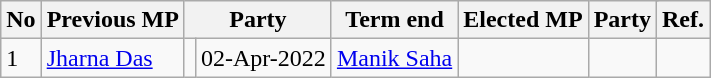<table class="wikitable">
<tr>
<th scope="col">No</th>
<th scope="col">Previous MP</th>
<th scope="col" colspan="2">Party</th>
<th scope="col">Term end</th>
<th scope="col">Elected MP</th>
<th scope="col" colspan="2">Party</th>
<th>Ref.</th>
</tr>
<tr>
<td>1</td>
<td><a href='#'>Jharna Das</a></td>
<td></td>
<td>02-Apr-2022</td>
<td><a href='#'>Manik Saha</a></td>
<td></td>
<td></td>
</tr>
</table>
